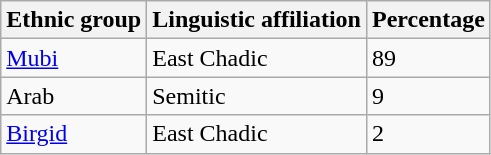<table class="wikitable">
<tr>
<th>Ethnic group</th>
<th>Linguistic affiliation</th>
<th>Percentage</th>
</tr>
<tr>
<td><a href='#'>Mubi</a></td>
<td>East Chadic</td>
<td>89</td>
</tr>
<tr>
<td>Arab</td>
<td>Semitic</td>
<td>9</td>
</tr>
<tr>
<td><a href='#'>Birgid</a></td>
<td>East Chadic</td>
<td>2</td>
</tr>
</table>
